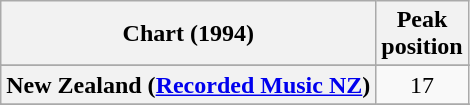<table class="wikitable sortable plainrowheaders" style="text-align:center">
<tr>
<th scope="col">Chart (1994)</th>
<th scope="col">Peak<br>position</th>
</tr>
<tr>
</tr>
<tr>
<th scope="row">New Zealand (<a href='#'>Recorded Music NZ</a>)</th>
<td>17</td>
</tr>
<tr>
</tr>
<tr>
</tr>
</table>
